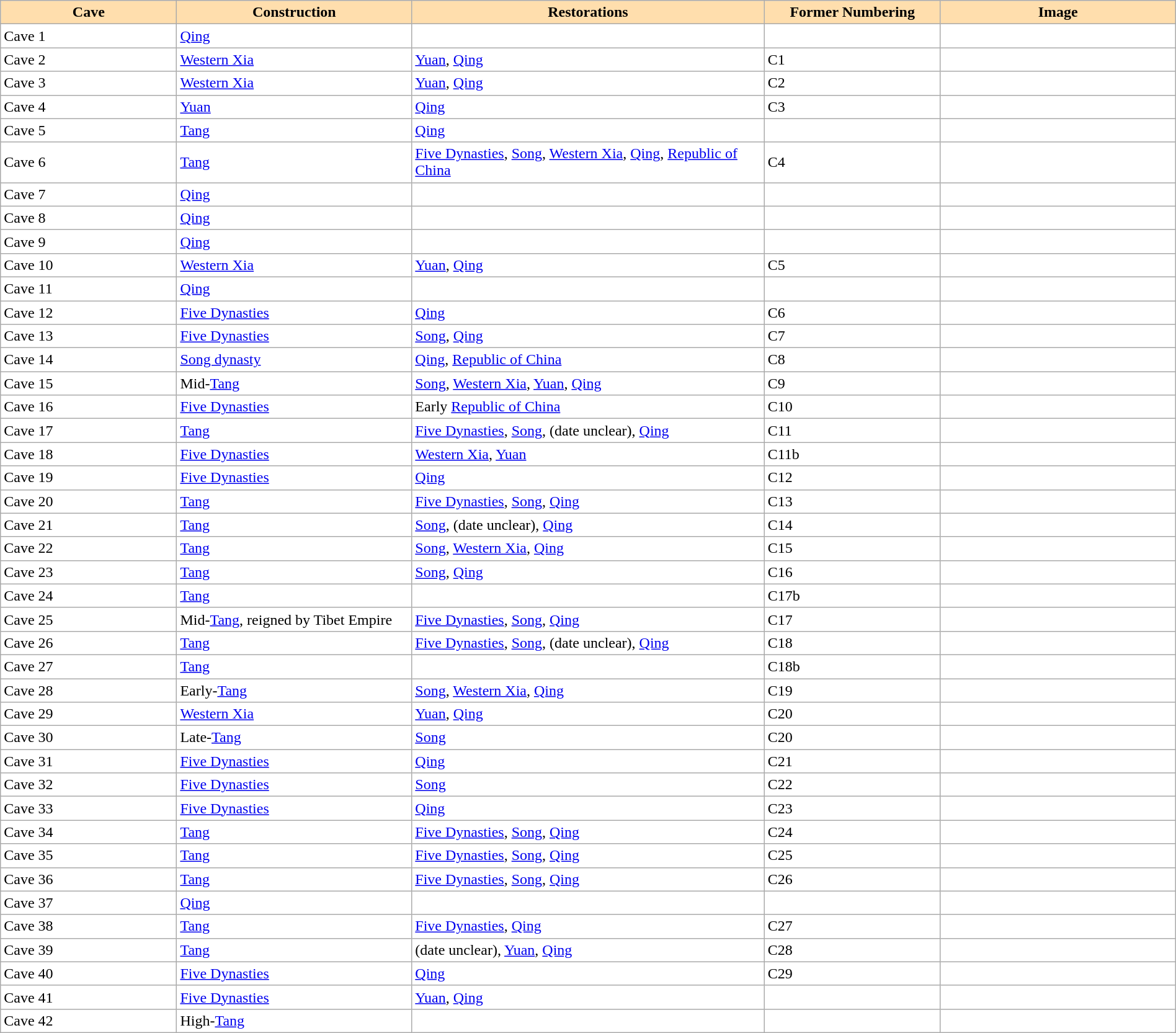<table class="wikitable sortable"  style="width:100%; background:#fff;">
<tr>
<th width="15%" align="left" style="background:#ffdead;">Cave</th>
<th width="20%" align="left" style="background:#ffdead;">Construction</th>
<th width="30%" align="left" style="background:#ffdead;">Restorations</th>
<th width="15%" align="left" style="background:#ffdead;">Former Numbering</th>
<th width="20%" align="left" style="background:#ffdead;" class="unsortable">Image</th>
</tr>
<tr>
<td>Cave 1</td>
<td><a href='#'>Qing</a></td>
<td></td>
<td></td>
<td></td>
</tr>
<tr>
<td>Cave 2</td>
<td><a href='#'>Western Xia</a></td>
<td><a href='#'>Yuan</a>, <a href='#'>Qing</a></td>
<td>C1</td>
<td></td>
</tr>
<tr>
<td>Cave 3</td>
<td><a href='#'>Western Xia</a></td>
<td><a href='#'>Yuan</a>, <a href='#'>Qing</a></td>
<td>C2</td>
<td></td>
</tr>
<tr>
<td>Cave 4</td>
<td><a href='#'>Yuan</a></td>
<td><a href='#'>Qing</a></td>
<td>C3</td>
<td></td>
</tr>
<tr>
<td>Cave 5</td>
<td><a href='#'>Tang</a></td>
<td><a href='#'>Qing</a></td>
<td></td>
<td></td>
</tr>
<tr>
<td>Cave 6</td>
<td><a href='#'>Tang</a></td>
<td><a href='#'>Five Dynasties</a>, <a href='#'>Song</a>, <a href='#'>Western Xia</a>, <a href='#'>Qing</a>, <a href='#'>Republic of China</a></td>
<td>C4</td>
<td></td>
</tr>
<tr>
<td>Cave 7</td>
<td><a href='#'>Qing</a></td>
<td></td>
<td></td>
<td></td>
</tr>
<tr>
<td>Cave 8</td>
<td><a href='#'>Qing</a></td>
<td></td>
<td></td>
<td></td>
</tr>
<tr>
<td>Cave 9</td>
<td><a href='#'>Qing</a></td>
<td></td>
<td></td>
<td></td>
</tr>
<tr>
<td>Cave 10</td>
<td><a href='#'>Western Xia</a></td>
<td><a href='#'>Yuan</a>, <a href='#'>Qing</a></td>
<td>C5</td>
<td></td>
</tr>
<tr>
<td>Cave 11</td>
<td><a href='#'>Qing</a></td>
<td></td>
<td></td>
<td></td>
</tr>
<tr>
<td>Cave 12</td>
<td><a href='#'>Five Dynasties</a></td>
<td><a href='#'>Qing</a></td>
<td>C6</td>
<td></td>
</tr>
<tr>
<td>Cave 13</td>
<td><a href='#'>Five Dynasties</a></td>
<td><a href='#'>Song</a>, <a href='#'>Qing</a></td>
<td>C7</td>
<td></td>
</tr>
<tr>
<td>Cave 14</td>
<td><a href='#'>Song dynasty</a></td>
<td><a href='#'>Qing</a>, <a href='#'>Republic of China</a></td>
<td>C8</td>
<td></td>
</tr>
<tr>
<td>Cave 15</td>
<td>Mid-<a href='#'>Tang</a></td>
<td><a href='#'>Song</a>, <a href='#'>Western Xia</a>, <a href='#'>Yuan</a>, <a href='#'>Qing</a></td>
<td>C9</td>
<td></td>
</tr>
<tr>
<td>Cave 16</td>
<td><a href='#'>Five Dynasties</a></td>
<td>Early <a href='#'>Republic of China</a></td>
<td>C10</td>
<td></td>
</tr>
<tr>
<td>Cave 17</td>
<td><a href='#'>Tang</a></td>
<td><a href='#'>Five Dynasties</a>, <a href='#'>Song</a>, (date unclear), <a href='#'>Qing</a></td>
<td>C11</td>
<td></td>
</tr>
<tr>
<td>Cave 18</td>
<td><a href='#'>Five Dynasties</a></td>
<td><a href='#'>Western Xia</a>, <a href='#'>Yuan</a></td>
<td>C11b</td>
<td></td>
</tr>
<tr>
<td>Cave 19</td>
<td><a href='#'>Five Dynasties</a></td>
<td><a href='#'>Qing</a></td>
<td>C12</td>
<td></td>
</tr>
<tr>
<td>Cave 20</td>
<td><a href='#'>Tang</a></td>
<td><a href='#'>Five Dynasties</a>, <a href='#'>Song</a>, <a href='#'>Qing</a></td>
<td>C13</td>
<td></td>
</tr>
<tr>
<td>Cave 21</td>
<td><a href='#'>Tang</a></td>
<td><a href='#'>Song</a>, (date unclear), <a href='#'>Qing</a></td>
<td>C14</td>
<td></td>
</tr>
<tr>
<td>Cave 22</td>
<td><a href='#'>Tang</a></td>
<td><a href='#'>Song</a>, <a href='#'>Western Xia</a>, <a href='#'>Qing</a></td>
<td>C15</td>
<td></td>
</tr>
<tr>
<td>Cave 23</td>
<td><a href='#'>Tang</a></td>
<td><a href='#'>Song</a>, <a href='#'>Qing</a></td>
<td>C16</td>
<td></td>
</tr>
<tr>
<td>Cave 24</td>
<td><a href='#'>Tang</a></td>
<td></td>
<td>C17b</td>
<td></td>
</tr>
<tr>
<td>Cave 25</td>
<td>Mid-<a href='#'>Tang</a>, reigned by Tibet Empire</td>
<td><a href='#'>Five Dynasties</a>, <a href='#'>Song</a>, <a href='#'>Qing</a></td>
<td>C17</td>
<td></td>
</tr>
<tr>
<td>Cave 26</td>
<td><a href='#'>Tang</a></td>
<td><a href='#'>Five Dynasties</a>, <a href='#'>Song</a>, (date unclear), <a href='#'>Qing</a></td>
<td>C18</td>
<td></td>
</tr>
<tr>
<td>Cave 27</td>
<td><a href='#'>Tang</a></td>
<td></td>
<td>C18b</td>
<td></td>
</tr>
<tr>
<td>Cave 28</td>
<td>Early-<a href='#'>Tang</a></td>
<td><a href='#'>Song</a>, <a href='#'>Western Xia</a>, <a href='#'>Qing</a></td>
<td>C19</td>
<td></td>
</tr>
<tr>
<td>Cave 29</td>
<td><a href='#'>Western Xia</a></td>
<td><a href='#'>Yuan</a>, <a href='#'>Qing</a></td>
<td>C20</td>
<td></td>
</tr>
<tr>
<td>Cave 30</td>
<td>Late-<a href='#'>Tang</a></td>
<td><a href='#'>Song</a></td>
<td>C20</td>
<td></td>
</tr>
<tr>
<td>Cave 31</td>
<td><a href='#'>Five Dynasties</a></td>
<td><a href='#'>Qing</a></td>
<td>C21</td>
<td></td>
</tr>
<tr>
<td>Cave 32</td>
<td><a href='#'>Five Dynasties</a></td>
<td><a href='#'>Song</a></td>
<td>C22</td>
<td></td>
</tr>
<tr>
<td>Cave 33</td>
<td><a href='#'>Five Dynasties</a></td>
<td><a href='#'>Qing</a></td>
<td>C23</td>
<td></td>
</tr>
<tr>
<td>Cave 34</td>
<td><a href='#'>Tang</a></td>
<td><a href='#'>Five Dynasties</a>, <a href='#'>Song</a>, <a href='#'>Qing</a></td>
<td>C24</td>
<td></td>
</tr>
<tr>
<td>Cave 35</td>
<td><a href='#'>Tang</a></td>
<td><a href='#'>Five Dynasties</a>, <a href='#'>Song</a>, <a href='#'>Qing</a></td>
<td>C25</td>
<td></td>
</tr>
<tr>
<td>Cave 36</td>
<td><a href='#'>Tang</a></td>
<td><a href='#'>Five Dynasties</a>, <a href='#'>Song</a>, <a href='#'>Qing</a></td>
<td>C26</td>
<td></td>
</tr>
<tr>
<td>Cave 37</td>
<td><a href='#'>Qing</a></td>
<td></td>
<td></td>
<td></td>
</tr>
<tr>
<td>Cave 38</td>
<td><a href='#'>Tang</a></td>
<td><a href='#'>Five Dynasties</a>, <a href='#'>Qing</a></td>
<td>C27</td>
<td></td>
</tr>
<tr>
<td>Cave 39</td>
<td><a href='#'>Tang</a></td>
<td>(date unclear), <a href='#'>Yuan</a>, <a href='#'>Qing</a></td>
<td>C28</td>
<td></td>
</tr>
<tr>
<td>Cave 40</td>
<td><a href='#'>Five Dynasties</a></td>
<td><a href='#'>Qing</a></td>
<td>C29</td>
<td></td>
</tr>
<tr>
<td>Cave 41</td>
<td><a href='#'>Five Dynasties</a></td>
<td><a href='#'>Yuan</a>, <a href='#'>Qing</a></td>
<td></td>
<td></td>
</tr>
<tr>
<td>Cave 42</td>
<td>High-<a href='#'>Tang</a></td>
<td></td>
<td></td>
<td></td>
</tr>
</table>
